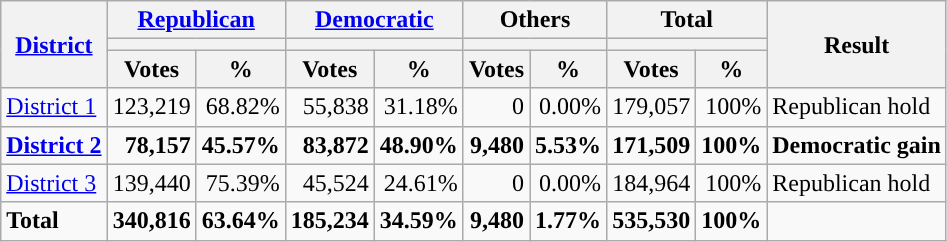<table class="wikitable plainrowheaders sortable" style="font-size:100%; text-align:right;">
<tr>
<th scope=col rowspan=3><a href='#'>District</a></th>
<th scope=col colspan=2><a href='#'>Republican</a></th>
<th scope=col colspan=2><a href='#'>Democratic</a></th>
<th scope=col colspan=2>Others</th>
<th scope=col colspan=2>Total</th>
<th scope=col rowspan=3>Result</th>
</tr>
<tr>
<th scope=col colspan=2 style="background:"></th>
<th scope=col colspan=2 style="background:"></th>
<th scope=col colspan=2></th>
<th scope=col colspan=2></th>
</tr>
<tr>
<th scope=col data-sort-type="number">Votes</th>
<th scope=col data-sort-type="number">%</th>
<th scope=col data-sort-type="number">Votes</th>
<th scope=col data-sort-type="number">%</th>
<th scope=col data-sort-type="number">Votes</th>
<th scope=col data-sort-type="number">%</th>
<th scope=col data-sort-type="number">Votes</th>
<th scope=col data-sort-type="number">%</th>
</tr>
<tr>
<td align=left><a href='#'>District 1</a></td>
<td>123,219</td>
<td>68.82%</td>
<td>55,838</td>
<td>31.18%</td>
<td>0</td>
<td>0.00%</td>
<td>179,057</td>
<td>100%</td>
<td align=left>Republican hold</td>
</tr>
<tr>
<td align=left><strong><a href='#'>District 2</a></strong></td>
<td><strong>78,157</strong></td>
<td><strong>45.57%</strong></td>
<td><strong>83,872</strong></td>
<td><strong>48.90%</strong></td>
<td><strong>9,480</strong></td>
<td><strong>5.53%</strong></td>
<td><strong>171,509</strong></td>
<td><strong>100%</strong></td>
<td align=left><strong>Democratic gain</strong></td>
</tr>
<tr>
<td align=left><a href='#'>District 3</a></td>
<td>139,440</td>
<td>75.39%</td>
<td>45,524</td>
<td>24.61%</td>
<td>0</td>
<td>0.00%</td>
<td>184,964</td>
<td>100%</td>
<td align=left>Republican hold</td>
</tr>
<tr class="sortbottom" style="font-weight:bold">
<td align=left>Total</td>
<td>340,816</td>
<td>63.64%</td>
<td>185,234</td>
<td>34.59%</td>
<td>9,480</td>
<td>1.77%</td>
<td>535,530</td>
<td>100%</td>
<td></td>
</tr>
</table>
